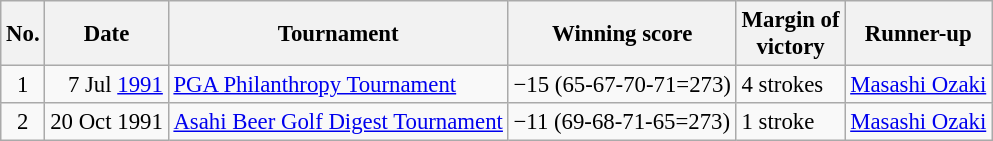<table class="wikitable" style="font-size:95%;">
<tr>
<th>No.</th>
<th>Date</th>
<th>Tournament</th>
<th>Winning score</th>
<th>Margin of<br>victory</th>
<th>Runner-up</th>
</tr>
<tr>
<td align=center>1</td>
<td align=right>7 Jul <a href='#'>1991</a></td>
<td><a href='#'>PGA Philanthropy Tournament</a></td>
<td>−15 (65-67-70-71=273)</td>
<td>4 strokes</td>
<td> <a href='#'>Masashi Ozaki</a></td>
</tr>
<tr>
<td align=center>2</td>
<td align=right>20 Oct 1991</td>
<td><a href='#'>Asahi Beer Golf Digest Tournament</a></td>
<td>−11 (69-68-71-65=273)</td>
<td>1 stroke</td>
<td> <a href='#'>Masashi Ozaki</a></td>
</tr>
</table>
